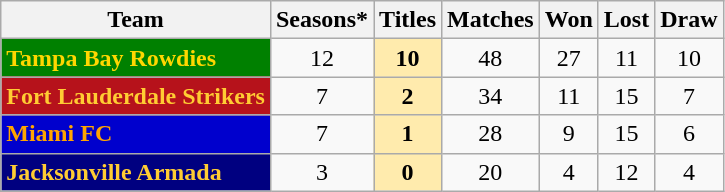<table class="wikitable">
<tr>
<th>Team</th>
<th>Seasons*</th>
<th>Titles</th>
<th>Matches</th>
<th>Won</th>
<th>Lost</th>
<th>Draw</th>
</tr>
<tr>
<td style="text-align:left;background:green;color:#FFD700;"><strong>Tampa Bay Rowdies</strong></td>
<td align=center>12</td>
<td align=center style="background:#ffebad;"><strong>10</strong></td>
<td align=center>48</td>
<td align=center>27</td>
<td align=center>11</td>
<td align=center>10</td>
</tr>
<tr>
<td style="text-align:left;background:#b6121b;color:#fc3;"><strong>Fort Lauderdale Strikers</strong></td>
<td align=center>7</td>
<td align=center style="background:#ffebad;"><strong>2</strong></td>
<td align=center>34</td>
<td align=center>11</td>
<td align=center>15</td>
<td align=center>7</td>
</tr>
<tr>
<td style="text-align:left;background:#0000cd;color:orange;"><strong>Miami FC</strong></td>
<td align=center>7</td>
<td align=center style="background:#ffebad;"><strong>1</strong></td>
<td align=center>28</td>
<td align=center>9</td>
<td align=center>15</td>
<td align=center>6</td>
</tr>
<tr>
<td style="text-align:left;background:navy;color:#fc3;"><strong>Jacksonville Armada</strong></td>
<td align=center>3</td>
<td align=center style="background:#ffebad;"><strong>0</strong></td>
<td align=center>20</td>
<td align=center>4</td>
<td align=center>12</td>
<td align=center>4</td>
</tr>
</table>
